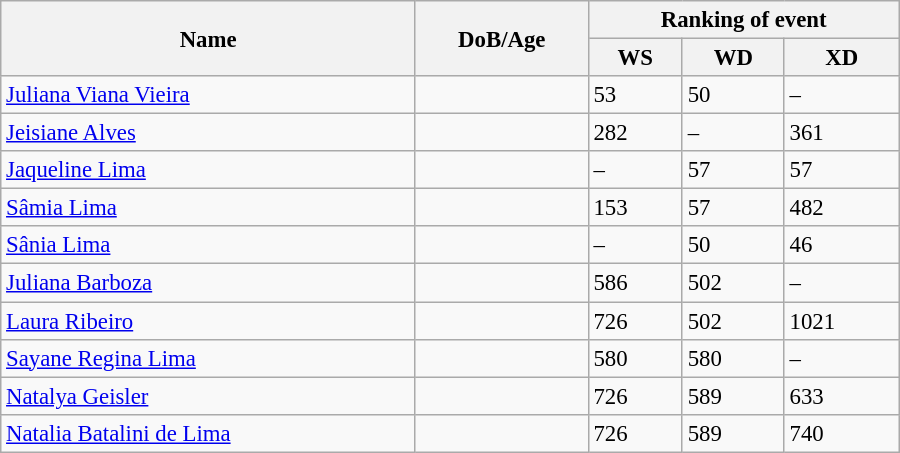<table class="wikitable" style="width:600px; font-size:95%;">
<tr>
<th rowspan="2" align="left">Name</th>
<th rowspan="2" align="left">DoB/Age</th>
<th colspan="3" align="center">Ranking of event</th>
</tr>
<tr>
<th align="center">WS</th>
<th>WD</th>
<th align="center">XD</th>
</tr>
<tr>
<td><a href='#'>Juliana Viana Vieira</a></td>
<td></td>
<td>53</td>
<td>50</td>
<td>–</td>
</tr>
<tr>
<td><a href='#'>Jeisiane Alves</a></td>
<td></td>
<td>282</td>
<td>–</td>
<td>361</td>
</tr>
<tr>
<td><a href='#'>Jaqueline Lima</a></td>
<td></td>
<td>–</td>
<td>57</td>
<td>57</td>
</tr>
<tr>
<td><a href='#'>Sâmia Lima</a></td>
<td></td>
<td>153</td>
<td>57</td>
<td>482</td>
</tr>
<tr>
<td><a href='#'>Sânia Lima</a></td>
<td></td>
<td>–</td>
<td>50</td>
<td>46</td>
</tr>
<tr>
<td><a href='#'>Juliana Barboza</a></td>
<td></td>
<td>586</td>
<td>502</td>
<td>–</td>
</tr>
<tr>
<td><a href='#'>Laura Ribeiro</a></td>
<td></td>
<td>726</td>
<td>502</td>
<td>1021</td>
</tr>
<tr>
<td><a href='#'>Sayane Regina Lima</a></td>
<td></td>
<td>580</td>
<td>580</td>
<td>–</td>
</tr>
<tr>
<td><a href='#'>Natalya Geisler</a></td>
<td></td>
<td>726</td>
<td>589</td>
<td>633</td>
</tr>
<tr>
<td><a href='#'>Natalia Batalini de Lima</a></td>
<td></td>
<td>726</td>
<td>589</td>
<td>740</td>
</tr>
</table>
